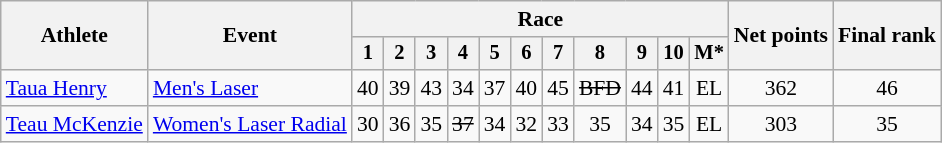<table class="wikitable" style="font-size:90%">
<tr>
<th rowspan="2">Athlete</th>
<th rowspan="2">Event</th>
<th colspan=11>Race</th>
<th rowspan=2>Net points</th>
<th rowspan=2>Final rank</th>
</tr>
<tr style="font-size:95%">
<th>1</th>
<th>2</th>
<th>3</th>
<th>4</th>
<th>5</th>
<th>6</th>
<th>7</th>
<th>8</th>
<th>9</th>
<th>10</th>
<th>M*</th>
</tr>
<tr align=center>
<td align=left><a href='#'>Taua Henry</a></td>
<td align=left><a href='#'>Men's Laser</a></td>
<td>40</td>
<td>39</td>
<td>43</td>
<td>34</td>
<td>37</td>
<td>40</td>
<td>45</td>
<td><s>BFD</s></td>
<td>44</td>
<td>41</td>
<td>EL</td>
<td>362</td>
<td>46</td>
</tr>
<tr align=center>
<td align=left><a href='#'>Teau McKenzie</a></td>
<td align=left><a href='#'>Women's Laser Radial</a></td>
<td>30</td>
<td>36</td>
<td>35</td>
<td><s>37</s></td>
<td>34</td>
<td>32</td>
<td>33</td>
<td>35</td>
<td>34</td>
<td>35</td>
<td>EL</td>
<td>303</td>
<td>35</td>
</tr>
</table>
